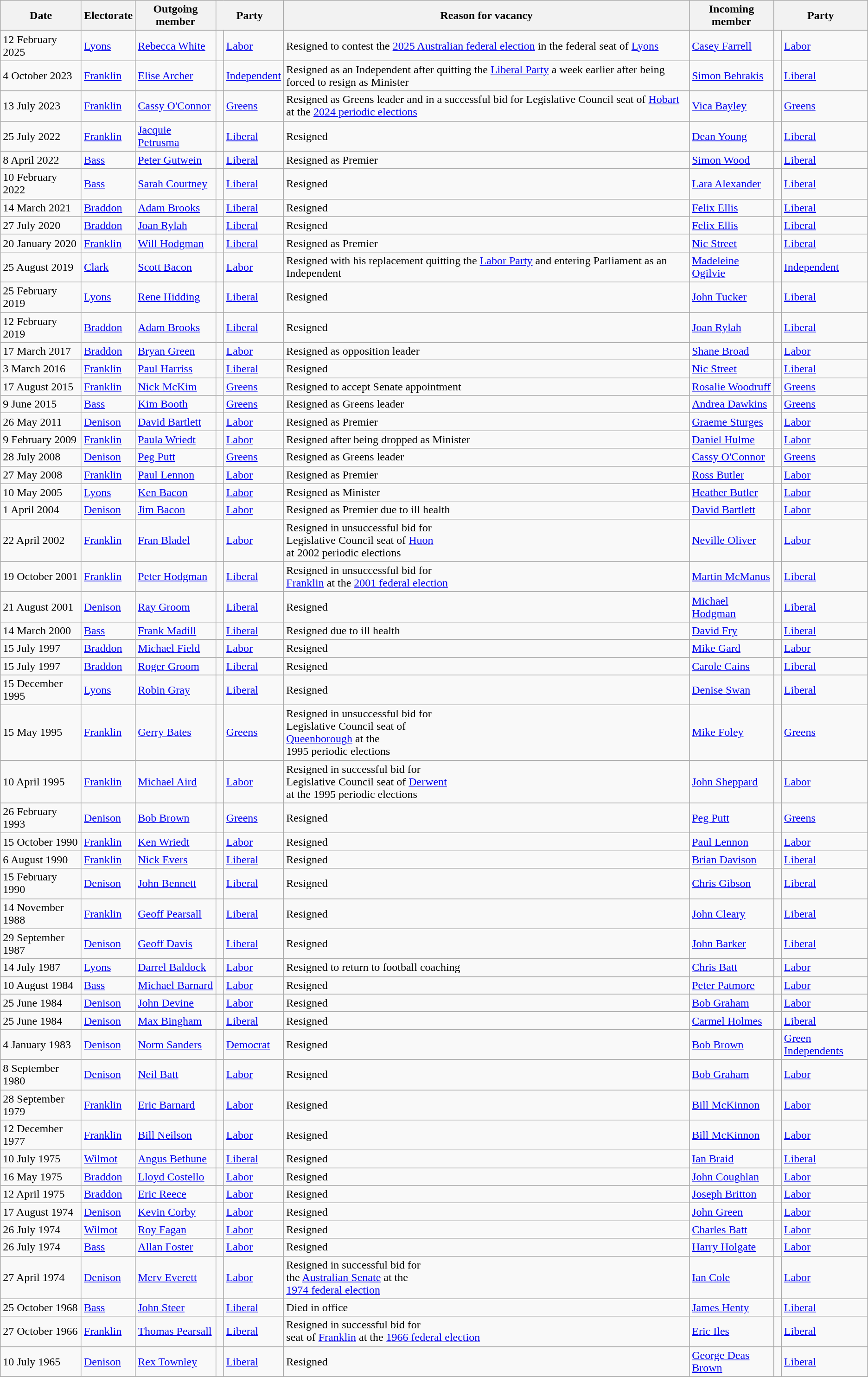<table class="wikitable">
<tr>
<th>Date</th>
<th>Electorate</th>
<th>Outgoing member</th>
<th colspan=2>Party</th>
<th>Reason for vacancy</th>
<th>Incoming member</th>
<th colspan=2>Party</th>
</tr>
<tr>
<td>12 February 2025</td>
<td><a href='#'>Lyons</a></td>
<td><a href='#'>Rebecca White</a></td>
<td> </td>
<td><a href='#'>Labor</a></td>
<td>Resigned to contest the <a href='#'>2025 Australian federal election</a> in the federal seat of <a href='#'>Lyons</a></td>
<td><a href='#'>Casey Farrell</a></td>
<td> </td>
<td><a href='#'>Labor</a></td>
</tr>
<tr>
<td>4 October 2023</td>
<td><a href='#'>Franklin</a></td>
<td><a href='#'>Elise Archer</a></td>
<td> </td>
<td><a href='#'>Independent</a></td>
<td>Resigned as an Independent after quitting the <a href='#'>Liberal Party</a> a week earlier after being forced to resign as Minister</td>
<td><a href='#'>Simon Behrakis</a></td>
<td> </td>
<td><a href='#'>Liberal</a></td>
</tr>
<tr>
<td>13 July 2023</td>
<td><a href='#'>Franklin</a></td>
<td><a href='#'>Cassy O'Connor</a></td>
<td> </td>
<td><a href='#'>Greens</a></td>
<td>Resigned as Greens leader and in a successful bid for Legislative Council seat of <a href='#'>Hobart</a> at the <a href='#'>2024 periodic elections</a></td>
<td><a href='#'>Vica Bayley</a></td>
<td> </td>
<td><a href='#'>Greens</a></td>
</tr>
<tr>
<td>25 July 2022</td>
<td><a href='#'>Franklin</a></td>
<td><a href='#'>Jacquie Petrusma</a></td>
<td> </td>
<td><a href='#'>Liberal</a></td>
<td>Resigned</td>
<td><a href='#'>Dean Young</a></td>
<td> </td>
<td><a href='#'>Liberal</a></td>
</tr>
<tr>
<td>8 April 2022</td>
<td><a href='#'>Bass</a></td>
<td><a href='#'>Peter Gutwein</a></td>
<td> </td>
<td><a href='#'>Liberal</a></td>
<td>Resigned as Premier</td>
<td><a href='#'>Simon Wood</a></td>
<td> </td>
<td><a href='#'>Liberal</a></td>
</tr>
<tr>
<td>10 February 2022</td>
<td><a href='#'>Bass</a></td>
<td><a href='#'>Sarah Courtney</a></td>
<td> </td>
<td><a href='#'>Liberal</a></td>
<td>Resigned</td>
<td><a href='#'>Lara Alexander</a></td>
<td> </td>
<td><a href='#'>Liberal</a></td>
</tr>
<tr>
<td>14 March 2021</td>
<td><a href='#'>Braddon</a></td>
<td><a href='#'>Adam Brooks</a></td>
<td> </td>
<td><a href='#'>Liberal</a></td>
<td>Resigned</td>
<td><a href='#'>Felix Ellis</a></td>
<td> </td>
<td><a href='#'>Liberal</a></td>
</tr>
<tr>
<td>27 July 2020</td>
<td><a href='#'>Braddon</a></td>
<td><a href='#'>Joan Rylah</a></td>
<td> </td>
<td><a href='#'>Liberal</a></td>
<td>Resigned</td>
<td><a href='#'>Felix Ellis</a></td>
<td> </td>
<td><a href='#'>Liberal</a></td>
</tr>
<tr>
<td>20 January 2020</td>
<td><a href='#'>Franklin</a></td>
<td><a href='#'>Will Hodgman</a></td>
<td> </td>
<td><a href='#'>Liberal</a></td>
<td>Resigned as Premier</td>
<td><a href='#'>Nic Street</a></td>
<td> </td>
<td><a href='#'>Liberal</a></td>
</tr>
<tr>
<td>25 August 2019</td>
<td><a href='#'>Clark</a></td>
<td><a href='#'>Scott Bacon</a></td>
<td> </td>
<td><a href='#'>Labor</a></td>
<td>Resigned with his replacement quitting the <a href='#'>Labor Party</a> and entering Parliament as an Independent</td>
<td><a href='#'>Madeleine Ogilvie</a></td>
<td> </td>
<td><a href='#'>Independent</a></td>
</tr>
<tr>
<td>25 February 2019</td>
<td><a href='#'>Lyons</a></td>
<td><a href='#'>Rene Hidding</a></td>
<td> </td>
<td><a href='#'>Liberal</a></td>
<td>Resigned</td>
<td><a href='#'>John Tucker</a></td>
<td> </td>
<td><a href='#'>Liberal</a></td>
</tr>
<tr>
<td>12 February 2019</td>
<td><a href='#'>Braddon</a></td>
<td><a href='#'>Adam Brooks</a></td>
<td> </td>
<td><a href='#'>Liberal</a></td>
<td>Resigned</td>
<td><a href='#'>Joan Rylah</a></td>
<td> </td>
<td><a href='#'>Liberal</a></td>
</tr>
<tr>
<td>17 March 2017</td>
<td><a href='#'>Braddon</a></td>
<td><a href='#'>Bryan Green</a></td>
<td> </td>
<td><a href='#'>Labor</a></td>
<td>Resigned as opposition leader</td>
<td><a href='#'>Shane Broad</a></td>
<td> </td>
<td><a href='#'>Labor</a></td>
</tr>
<tr>
<td>3 March 2016</td>
<td><a href='#'>Franklin</a></td>
<td><a href='#'>Paul Harriss</a></td>
<td> </td>
<td><a href='#'>Liberal</a></td>
<td>Resigned</td>
<td><a href='#'>Nic Street</a></td>
<td> </td>
<td><a href='#'>Liberal</a></td>
</tr>
<tr>
<td>17 August 2015</td>
<td><a href='#'>Franklin</a></td>
<td><a href='#'>Nick McKim</a></td>
<td> </td>
<td><a href='#'>Greens</a></td>
<td>Resigned to accept Senate appointment</td>
<td><a href='#'>Rosalie Woodruff</a></td>
<td> </td>
<td><a href='#'>Greens</a></td>
</tr>
<tr>
<td>9 June 2015</td>
<td><a href='#'>Bass</a></td>
<td><a href='#'>Kim Booth</a></td>
<td> </td>
<td><a href='#'>Greens</a></td>
<td>Resigned as Greens leader</td>
<td><a href='#'>Andrea Dawkins</a></td>
<td> </td>
<td><a href='#'>Greens</a></td>
</tr>
<tr>
<td>26 May 2011</td>
<td><a href='#'>Denison</a></td>
<td><a href='#'>David Bartlett</a></td>
<td> </td>
<td><a href='#'>Labor</a></td>
<td>Resigned as Premier</td>
<td><a href='#'>Graeme Sturges</a></td>
<td> </td>
<td><a href='#'>Labor</a></td>
</tr>
<tr>
<td>9 February 2009</td>
<td><a href='#'>Franklin</a></td>
<td><a href='#'>Paula Wriedt</a></td>
<td> </td>
<td><a href='#'>Labor</a></td>
<td>Resigned after being dropped as Minister</td>
<td><a href='#'>Daniel Hulme</a></td>
<td> </td>
<td><a href='#'>Labor</a></td>
</tr>
<tr>
<td>28 July 2008</td>
<td><a href='#'>Denison</a></td>
<td><a href='#'>Peg Putt</a></td>
<td> </td>
<td><a href='#'>Greens</a></td>
<td>Resigned as Greens leader</td>
<td><a href='#'>Cassy O'Connor</a></td>
<td> </td>
<td><a href='#'>Greens</a></td>
</tr>
<tr>
<td>27 May 2008</td>
<td><a href='#'>Franklin</a></td>
<td><a href='#'>Paul Lennon</a></td>
<td> </td>
<td><a href='#'>Labor</a></td>
<td>Resigned as Premier</td>
<td><a href='#'>Ross Butler</a></td>
<td> </td>
<td><a href='#'>Labor</a></td>
</tr>
<tr>
<td>10 May 2005</td>
<td><a href='#'>Lyons</a></td>
<td><a href='#'>Ken Bacon</a></td>
<td> </td>
<td><a href='#'>Labor</a></td>
<td>Resigned as Minister</td>
<td><a href='#'>Heather Butler</a></td>
<td> </td>
<td><a href='#'>Labor</a></td>
</tr>
<tr>
<td>1 April 2004</td>
<td><a href='#'>Denison</a></td>
<td><a href='#'>Jim Bacon</a></td>
<td> </td>
<td><a href='#'>Labor</a></td>
<td>Resigned as Premier due to ill health</td>
<td><a href='#'>David Bartlett</a></td>
<td> </td>
<td><a href='#'>Labor</a></td>
</tr>
<tr>
<td>22 April 2002</td>
<td><a href='#'>Franklin</a></td>
<td><a href='#'>Fran Bladel</a></td>
<td> </td>
<td><a href='#'>Labor</a></td>
<td>Resigned in unsuccessful bid for<br> Legislative Council seat of <a href='#'>Huon</a><br> at 2002 periodic elections</td>
<td><a href='#'>Neville Oliver</a></td>
<td> </td>
<td><a href='#'>Labor</a></td>
</tr>
<tr>
<td>19 October 2001</td>
<td><a href='#'>Franklin</a></td>
<td><a href='#'>Peter Hodgman</a></td>
<td> </td>
<td><a href='#'>Liberal</a></td>
<td>Resigned in unsuccessful bid for<br> <a href='#'>Franklin</a> at the <a href='#'>2001 federal election</a></td>
<td><a href='#'>Martin McManus</a></td>
<td> </td>
<td><a href='#'>Liberal</a></td>
</tr>
<tr>
<td>21 August 2001</td>
<td><a href='#'>Denison</a></td>
<td><a href='#'>Ray Groom</a></td>
<td> </td>
<td><a href='#'>Liberal</a></td>
<td>Resigned</td>
<td><a href='#'>Michael Hodgman</a></td>
<td> </td>
<td><a href='#'>Liberal</a></td>
</tr>
<tr>
<td>14 March 2000</td>
<td><a href='#'>Bass</a></td>
<td><a href='#'>Frank Madill</a></td>
<td> </td>
<td><a href='#'>Liberal</a></td>
<td>Resigned due to ill health</td>
<td><a href='#'>David Fry</a></td>
<td> </td>
<td><a href='#'>Liberal</a></td>
</tr>
<tr>
<td>15 July 1997</td>
<td><a href='#'>Braddon</a></td>
<td><a href='#'>Michael Field</a></td>
<td> </td>
<td><a href='#'>Labor</a></td>
<td>Resigned</td>
<td><a href='#'>Mike Gard</a></td>
<td> </td>
<td><a href='#'>Labor</a></td>
</tr>
<tr>
<td>15 July 1997</td>
<td><a href='#'>Braddon</a></td>
<td><a href='#'>Roger Groom</a></td>
<td> </td>
<td><a href='#'>Liberal</a></td>
<td>Resigned</td>
<td><a href='#'>Carole Cains</a></td>
<td> </td>
<td><a href='#'>Liberal</a></td>
</tr>
<tr>
<td>15 December 1995</td>
<td><a href='#'>Lyons</a></td>
<td><a href='#'>Robin Gray</a></td>
<td> </td>
<td><a href='#'>Liberal</a></td>
<td>Resigned</td>
<td><a href='#'>Denise Swan</a></td>
<td> </td>
<td><a href='#'>Liberal</a></td>
</tr>
<tr>
<td>15 May 1995</td>
<td><a href='#'>Franklin</a></td>
<td><a href='#'>Gerry Bates</a></td>
<td> </td>
<td><a href='#'>Greens</a></td>
<td>Resigned in unsuccessful bid for<br> Legislative Council seat of <br><a href='#'>Queenborough</a> at the <br>1995 periodic elections</td>
<td><a href='#'>Mike Foley</a></td>
<td> </td>
<td><a href='#'>Greens</a></td>
</tr>
<tr>
<td>10 April 1995</td>
<td><a href='#'>Franklin</a></td>
<td><a href='#'>Michael Aird</a></td>
<td> </td>
<td><a href='#'>Labor</a></td>
<td>Resigned in successful bid for<br> Legislative Council seat of <a href='#'>Derwent</a><br> at the 1995 periodic elections</td>
<td><a href='#'>John Sheppard</a></td>
<td> </td>
<td><a href='#'>Labor</a></td>
</tr>
<tr>
<td>26 February 1993</td>
<td><a href='#'>Denison</a></td>
<td><a href='#'>Bob Brown</a></td>
<td> </td>
<td><a href='#'>Greens</a></td>
<td>Resigned</td>
<td><a href='#'>Peg Putt</a></td>
<td> </td>
<td><a href='#'>Greens</a></td>
</tr>
<tr>
<td>15 October 1990</td>
<td><a href='#'>Franklin</a></td>
<td><a href='#'>Ken Wriedt</a></td>
<td> </td>
<td><a href='#'>Labor</a></td>
<td>Resigned</td>
<td><a href='#'>Paul Lennon</a></td>
<td> </td>
<td><a href='#'>Labor</a></td>
</tr>
<tr>
<td>6 August 1990</td>
<td><a href='#'>Franklin</a></td>
<td><a href='#'>Nick Evers</a></td>
<td> </td>
<td><a href='#'>Liberal</a></td>
<td>Resigned</td>
<td><a href='#'>Brian Davison</a></td>
<td> </td>
<td><a href='#'>Liberal</a></td>
</tr>
<tr>
<td>15 February 1990</td>
<td><a href='#'>Denison</a></td>
<td><a href='#'>John Bennett</a></td>
<td> </td>
<td><a href='#'>Liberal</a></td>
<td>Resigned</td>
<td><a href='#'>Chris Gibson</a></td>
<td> </td>
<td><a href='#'>Liberal</a></td>
</tr>
<tr>
<td>14 November 1988</td>
<td><a href='#'>Franklin</a></td>
<td><a href='#'>Geoff Pearsall</a></td>
<td> </td>
<td><a href='#'>Liberal</a></td>
<td>Resigned</td>
<td><a href='#'>John Cleary</a></td>
<td> </td>
<td><a href='#'>Liberal</a></td>
</tr>
<tr>
<td>29 September 1987</td>
<td><a href='#'>Denison</a></td>
<td><a href='#'>Geoff Davis</a></td>
<td> </td>
<td><a href='#'>Liberal</a></td>
<td>Resigned</td>
<td><a href='#'>John Barker</a></td>
<td> </td>
<td><a href='#'>Liberal</a></td>
</tr>
<tr>
<td>14 July 1987</td>
<td><a href='#'>Lyons</a></td>
<td><a href='#'>Darrel Baldock</a></td>
<td> </td>
<td><a href='#'>Labor</a></td>
<td>Resigned to return to football coaching</td>
<td><a href='#'>Chris Batt</a></td>
<td> </td>
<td><a href='#'>Labor</a></td>
</tr>
<tr>
<td>10 August 1984</td>
<td><a href='#'>Bass</a></td>
<td><a href='#'>Michael Barnard</a></td>
<td> </td>
<td><a href='#'>Labor</a></td>
<td>Resigned</td>
<td><a href='#'>Peter Patmore</a></td>
<td> </td>
<td><a href='#'>Labor</a></td>
</tr>
<tr>
<td>25 June 1984</td>
<td><a href='#'>Denison</a></td>
<td><a href='#'>John Devine</a></td>
<td> </td>
<td><a href='#'>Labor</a></td>
<td>Resigned</td>
<td><a href='#'>Bob Graham</a></td>
<td> </td>
<td><a href='#'>Labor</a></td>
</tr>
<tr>
<td>25 June 1984</td>
<td><a href='#'>Denison</a></td>
<td><a href='#'>Max Bingham</a></td>
<td> </td>
<td><a href='#'>Liberal</a></td>
<td>Resigned</td>
<td><a href='#'>Carmel Holmes</a></td>
<td> </td>
<td><a href='#'>Liberal</a></td>
</tr>
<tr>
<td>4 January 1983</td>
<td><a href='#'>Denison</a></td>
<td><a href='#'>Norm Sanders</a></td>
<td> </td>
<td><a href='#'>Democrat</a></td>
<td>Resigned</td>
<td><a href='#'>Bob Brown</a></td>
<td> </td>
<td><a href='#'>Green Independents</a></td>
</tr>
<tr>
<td>8 September 1980</td>
<td><a href='#'>Denison</a></td>
<td><a href='#'>Neil Batt</a></td>
<td> </td>
<td><a href='#'>Labor</a></td>
<td>Resigned</td>
<td><a href='#'>Bob Graham</a></td>
<td> </td>
<td><a href='#'>Labor</a></td>
</tr>
<tr>
<td>28 September 1979</td>
<td><a href='#'>Franklin</a></td>
<td><a href='#'>Eric Barnard</a></td>
<td> </td>
<td><a href='#'>Labor</a></td>
<td>Resigned</td>
<td><a href='#'>Bill McKinnon</a></td>
<td> </td>
<td><a href='#'>Labor</a></td>
</tr>
<tr>
<td>12 December 1977</td>
<td><a href='#'>Franklin</a></td>
<td><a href='#'>Bill Neilson</a></td>
<td> </td>
<td><a href='#'>Labor</a></td>
<td>Resigned</td>
<td><a href='#'>Bill McKinnon</a></td>
<td> </td>
<td><a href='#'>Labor</a></td>
</tr>
<tr>
<td>10 July 1975</td>
<td><a href='#'>Wilmot</a></td>
<td><a href='#'>Angus Bethune</a></td>
<td> </td>
<td><a href='#'>Liberal</a></td>
<td>Resigned</td>
<td><a href='#'>Ian Braid</a></td>
<td> </td>
<td><a href='#'>Liberal</a></td>
</tr>
<tr>
<td>16 May 1975</td>
<td><a href='#'>Braddon</a></td>
<td><a href='#'>Lloyd Costello</a></td>
<td> </td>
<td><a href='#'>Labor</a></td>
<td>Resigned</td>
<td><a href='#'>John Coughlan</a></td>
<td> </td>
<td><a href='#'>Labor</a></td>
</tr>
<tr>
<td>12 April 1975</td>
<td><a href='#'>Braddon</a></td>
<td><a href='#'>Eric Reece</a></td>
<td> </td>
<td><a href='#'>Labor</a></td>
<td>Resigned</td>
<td><a href='#'>Joseph Britton</a></td>
<td> </td>
<td><a href='#'>Labor</a></td>
</tr>
<tr>
<td>17 August 1974</td>
<td><a href='#'>Denison</a></td>
<td><a href='#'>Kevin Corby</a></td>
<td> </td>
<td><a href='#'>Labor</a></td>
<td>Resigned</td>
<td><a href='#'>John Green</a></td>
<td> </td>
<td><a href='#'>Labor</a></td>
</tr>
<tr>
<td>26 July 1974</td>
<td><a href='#'>Wilmot</a></td>
<td><a href='#'>Roy Fagan</a></td>
<td> </td>
<td><a href='#'>Labor</a></td>
<td>Resigned</td>
<td><a href='#'>Charles Batt</a></td>
<td> </td>
<td><a href='#'>Labor</a></td>
</tr>
<tr>
<td>26 July 1974</td>
<td><a href='#'>Bass</a></td>
<td><a href='#'>Allan Foster</a></td>
<td> </td>
<td><a href='#'>Labor</a></td>
<td>Resigned</td>
<td><a href='#'>Harry Holgate</a></td>
<td> </td>
<td><a href='#'>Labor</a></td>
</tr>
<tr>
<td>27 April 1974</td>
<td><a href='#'>Denison</a></td>
<td><a href='#'>Merv Everett</a></td>
<td> </td>
<td><a href='#'>Labor</a></td>
<td>Resigned in successful bid for<br> the <a href='#'>Australian Senate</a> at the <br><a href='#'>1974 federal election</a></td>
<td><a href='#'>Ian Cole</a></td>
<td> </td>
<td><a href='#'>Labor</a></td>
</tr>
<tr>
<td>25 October 1968</td>
<td><a href='#'>Bass</a></td>
<td><a href='#'>John Steer</a></td>
<td> </td>
<td><a href='#'>Liberal</a></td>
<td>Died in office</td>
<td><a href='#'>James Henty</a></td>
<td> </td>
<td><a href='#'>Liberal</a></td>
</tr>
<tr>
<td>27 October 1966</td>
<td><a href='#'>Franklin</a></td>
<td><a href='#'>Thomas Pearsall</a></td>
<td> </td>
<td><a href='#'>Liberal</a></td>
<td>Resigned in successful bid for<br> seat of <a href='#'>Franklin</a> at the <a href='#'>1966 federal election</a></td>
<td><a href='#'>Eric Iles</a></td>
<td> </td>
<td><a href='#'>Liberal</a></td>
</tr>
<tr>
<td>10 July 1965</td>
<td><a href='#'>Denison</a></td>
<td><a href='#'>Rex Townley</a></td>
<td> </td>
<td><a href='#'>Liberal</a></td>
<td>Resigned</td>
<td><a href='#'>George Deas Brown</a></td>
<td> </td>
<td><a href='#'>Liberal</a></td>
</tr>
<tr>
</tr>
</table>
